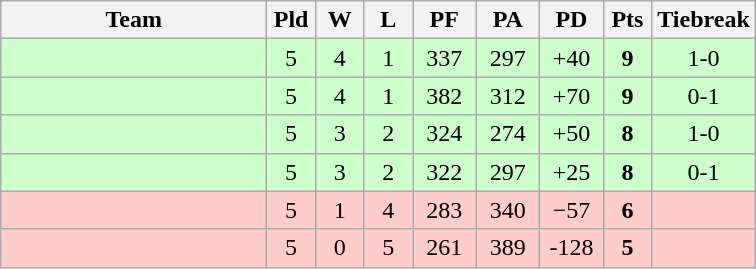<table class="wikitable" style="text-align:center;">
<tr>
<th width=170>Team</th>
<th width=25>Pld</th>
<th width=25>W</th>
<th width=25>L</th>
<th width=35>PF</th>
<th width=35>PA</th>
<th width=35>PD</th>
<th width=25>Pts</th>
<th width=25>Tiebreak</th>
</tr>
<tr bgcolor=ccffcc>
<td align="left"></td>
<td>5</td>
<td>4</td>
<td>1</td>
<td>337</td>
<td>297</td>
<td>+40</td>
<td><strong>9</strong></td>
<td>1-0</td>
</tr>
<tr bgcolor=ccffcc>
<td align="left"></td>
<td>5</td>
<td>4</td>
<td>1</td>
<td>382</td>
<td>312</td>
<td>+70</td>
<td><strong>9</strong></td>
<td>0-1</td>
</tr>
<tr bgcolor=ccffcc>
<td align="left"></td>
<td>5</td>
<td>3</td>
<td>2</td>
<td>324</td>
<td>274</td>
<td>+50</td>
<td><strong>8</strong></td>
<td>1-0</td>
</tr>
<tr bgcolor=ccffcc>
<td align="left"></td>
<td>5</td>
<td>3</td>
<td>2</td>
<td>322</td>
<td>297</td>
<td>+25</td>
<td><strong>8</strong></td>
<td>0-1</td>
</tr>
<tr bgcolor=ffcccc>
<td align="left"></td>
<td>5</td>
<td>1</td>
<td>4</td>
<td>283</td>
<td>340</td>
<td>−57</td>
<td><strong>6</strong></td>
<td></td>
</tr>
<tr bgcolor=ffcccc>
<td align="left"></td>
<td>5</td>
<td>0</td>
<td>5</td>
<td>261</td>
<td>389</td>
<td>-128</td>
<td><strong>5</strong></td>
<td></td>
</tr>
</table>
